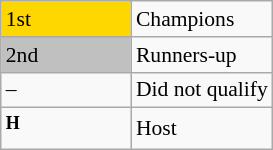<table class="wikitable" style="font-size:90%;">
<tr>
<td style="background-color:gold" width="80px">1st</td>
<td colspan="6">Champions</td>
</tr>
<tr>
<td style="background-color:silver" width="80px">2nd</td>
<td colspan="6">Runners-up</td>
</tr>
<tr>
<td width="80px">–</td>
<td colspan="6">Did not qualify</td>
</tr>
<tr>
<td width="80px"><sup><strong>H</strong></sup></td>
<td colspan="6">Host</td>
</tr>
</table>
